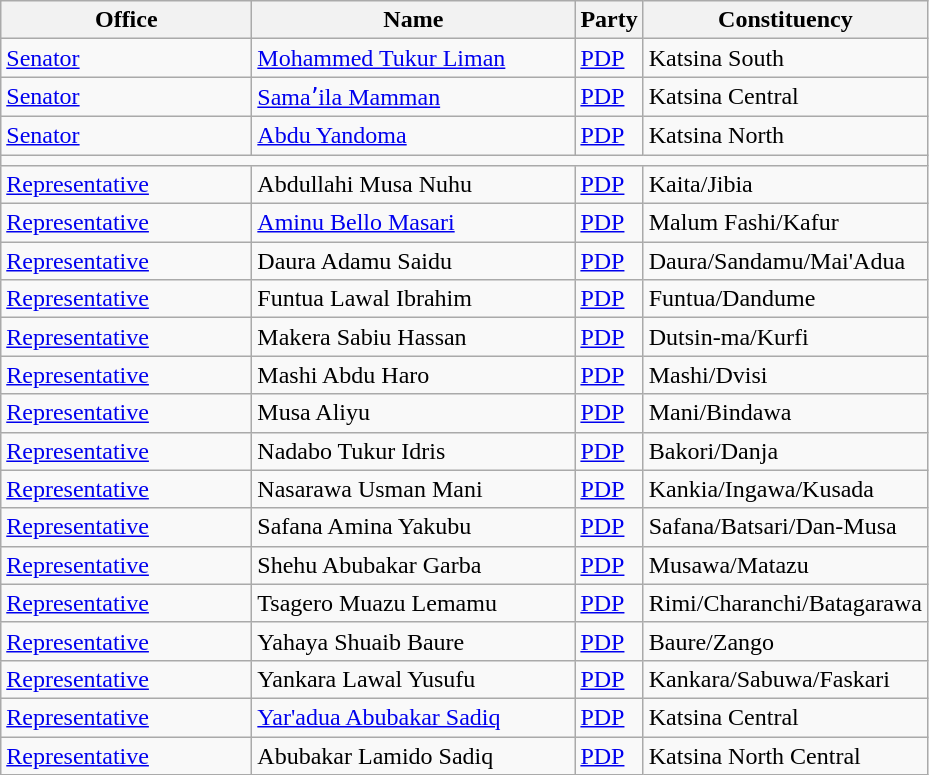<table class="wikitable sortable">
<tr>
<th style="width:10em;">Office</th>
<th style="width:13em;">Name</th>
<th>Party</th>
<th>Constituency</th>
</tr>
<tr>
<td><a href='#'>Senator</a></td>
<td><a href='#'>Mohammed Tukur Liman</a></td>
<td><a href='#'>PDP</a></td>
<td>Katsina South</td>
</tr>
<tr>
<td><a href='#'>Senator</a></td>
<td><a href='#'>Samaʼila Mamman</a></td>
<td><a href='#'>PDP</a></td>
<td>Katsina Central</td>
</tr>
<tr>
<td><a href='#'>Senator</a></td>
<td><a href='#'>Abdu Yandoma</a></td>
<td><a href='#'>PDP</a></td>
<td>Katsina North</td>
</tr>
<tr>
<td colspan=5></td>
</tr>
<tr>
<td><a href='#'>Representative</a></td>
<td>Abdullahi Musa Nuhu</td>
<td><a href='#'>PDP</a></td>
<td>Kaita/Jibia</td>
</tr>
<tr>
<td><a href='#'>Representative</a></td>
<td><a href='#'>Aminu Bello Masari</a></td>
<td><a href='#'>PDP</a></td>
<td>Malum Fashi/Kafur</td>
</tr>
<tr>
<td><a href='#'>Representative</a></td>
<td>Daura Adamu Saidu</td>
<td><a href='#'>PDP</a></td>
<td>Daura/Sandamu/Mai'Adua</td>
</tr>
<tr>
<td><a href='#'>Representative</a></td>
<td>Funtua Lawal Ibrahim</td>
<td><a href='#'>PDP</a></td>
<td>Funtua/Dandume</td>
</tr>
<tr>
<td><a href='#'>Representative</a></td>
<td>Makera Sabiu Hassan</td>
<td><a href='#'>PDP</a></td>
<td>Dutsin-ma/Kurfi</td>
</tr>
<tr>
<td><a href='#'>Representative</a></td>
<td>Mashi Abdu Haro</td>
<td><a href='#'>PDP</a></td>
<td>Mashi/Dvisi</td>
</tr>
<tr>
<td><a href='#'>Representative</a></td>
<td>Musa Aliyu</td>
<td><a href='#'>PDP</a></td>
<td>Mani/Bindawa</td>
</tr>
<tr>
<td><a href='#'>Representative</a></td>
<td>Nadabo Tukur Idris</td>
<td><a href='#'>PDP</a></td>
<td>Bakori/Danja</td>
</tr>
<tr>
<td><a href='#'>Representative</a></td>
<td>Nasarawa Usman Mani</td>
<td><a href='#'>PDP</a></td>
<td>Kankia/Ingawa/Kusada</td>
</tr>
<tr>
<td><a href='#'>Representative</a></td>
<td>Safana Amina Yakubu</td>
<td><a href='#'>PDP</a></td>
<td>Safana/Batsari/Dan-Musa</td>
</tr>
<tr>
<td><a href='#'>Representative</a></td>
<td>Shehu Abubakar Garba</td>
<td><a href='#'>PDP</a></td>
<td>Musawa/Matazu</td>
</tr>
<tr>
<td><a href='#'>Representative</a></td>
<td>Tsagero Muazu Lemamu</td>
<td><a href='#'>PDP</a></td>
<td>Rimi/Charanchi/Batagarawa</td>
</tr>
<tr>
<td><a href='#'>Representative</a></td>
<td>Yahaya Shuaib Baure</td>
<td><a href='#'>PDP</a></td>
<td>Baure/Zango</td>
</tr>
<tr>
<td><a href='#'>Representative</a></td>
<td>Yankara Lawal Yusufu</td>
<td><a href='#'>PDP</a></td>
<td>Kankara/Sabuwa/Faskari</td>
</tr>
<tr>
<td><a href='#'>Representative</a></td>
<td><a href='#'>Yar'adua Abubakar Sadiq</a></td>
<td><a href='#'>PDP</a></td>
<td>Katsina Central</td>
</tr>
<tr>
<td><a href='#'>Representative</a></td>
<td>Abubakar Lamido Sadiq</td>
<td><a href='#'>PDP</a></td>
<td>Katsina North Central</td>
</tr>
</table>
